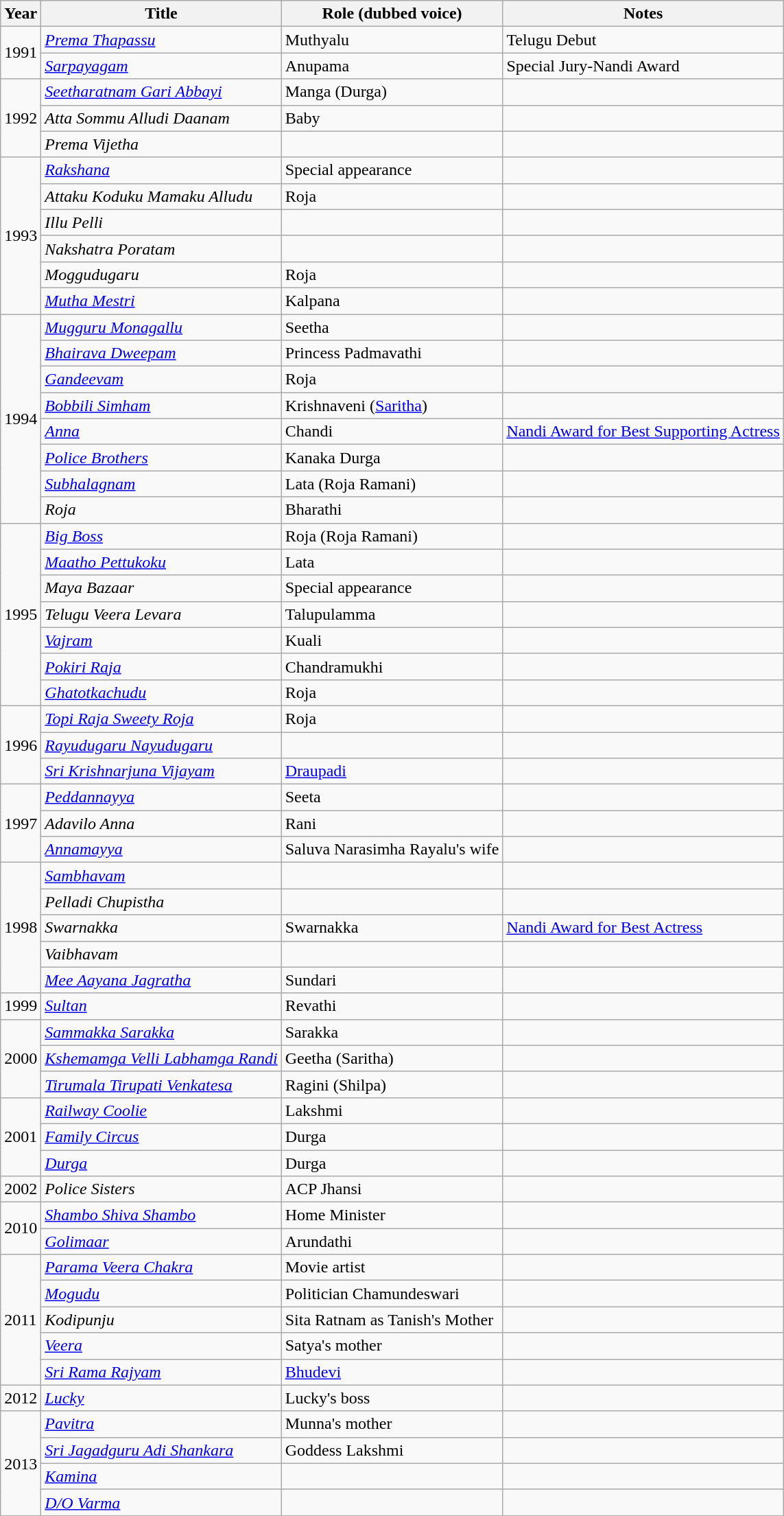<table class="wikitable sortable">
<tr>
<th>Year</th>
<th>Title</th>
<th>Role (dubbed voice)</th>
<th>Notes</th>
</tr>
<tr>
<td rowspan="2">1991</td>
<td><em><a href='#'>Prema Thapassu</a></em></td>
<td>Muthyalu</td>
<td>Telugu Debut</td>
</tr>
<tr>
<td><em><a href='#'>Sarpayagam</a></em></td>
<td>Anupama</td>
<td>Special Jury-Nandi Award</td>
</tr>
<tr>
<td rowspan="3">1992</td>
<td><em><a href='#'>Seetharatnam Gari Abbayi</a></em></td>
<td>Manga (Durga)</td>
<td></td>
</tr>
<tr>
<td><em>Atta Sommu Alludi Daanam</em></td>
<td>Baby</td>
<td></td>
</tr>
<tr>
<td><em>Prema Vijetha</em></td>
<td></td>
<td></td>
</tr>
<tr>
<td rowspan="6">1993</td>
<td><em><a href='#'>Rakshana</a></em></td>
<td>Special appearance</td>
<td></td>
</tr>
<tr>
<td><em>Attaku Koduku Mamaku Alludu</em></td>
<td>Roja</td>
<td></td>
</tr>
<tr>
<td><em>Illu Pelli</em></td>
<td></td>
<td></td>
</tr>
<tr>
<td><em>Nakshatra Poratam</em></td>
<td></td>
<td></td>
</tr>
<tr>
<td><em>Moggudugaru</em></td>
<td>Roja</td>
<td></td>
</tr>
<tr>
<td><em><a href='#'>Mutha Mestri</a></em></td>
<td>Kalpana</td>
<td></td>
</tr>
<tr>
<td rowspan="8">1994</td>
<td><em><a href='#'>Mugguru Monagallu</a></em></td>
<td>Seetha</td>
<td></td>
</tr>
<tr>
<td><em><a href='#'>Bhairava Dweepam</a></em></td>
<td>Princess Padmavathi</td>
<td></td>
</tr>
<tr>
<td><em><a href='#'>Gandeevam</a></em></td>
<td>Roja</td>
<td></td>
</tr>
<tr>
<td><em><a href='#'>Bobbili Simham</a></em></td>
<td>Krishnaveni (<a href='#'>Saritha</a>)</td>
<td></td>
</tr>
<tr>
<td><em><a href='#'>Anna</a></em></td>
<td>Chandi</td>
<td><a href='#'>Nandi Award for Best Supporting Actress</a></td>
</tr>
<tr>
<td><em><a href='#'>Police Brothers</a></em></td>
<td>Kanaka Durga</td>
<td></td>
</tr>
<tr>
<td><em><a href='#'>Subhalagnam</a></em></td>
<td>Lata (Roja Ramani)</td>
<td></td>
</tr>
<tr>
<td><em>Roja</em></td>
<td>Bharathi</td>
<td></td>
</tr>
<tr>
<td rowspan="7">1995</td>
<td><em><a href='#'>Big Boss</a></em></td>
<td>Roja (Roja Ramani)</td>
<td></td>
</tr>
<tr>
<td><em><a href='#'>Maatho Pettukoku</a></em></td>
<td>Lata</td>
<td></td>
</tr>
<tr>
<td><em>Maya Bazaar</em></td>
<td>Special appearance</td>
<td></td>
</tr>
<tr>
<td><em>Telugu Veera Levara</em></td>
<td>Talupulamma</td>
<td></td>
</tr>
<tr>
<td><em><a href='#'>Vajram</a></em></td>
<td>Kuali</td>
<td></td>
</tr>
<tr>
<td><em><a href='#'>Pokiri Raja</a></em></td>
<td>Chandramukhi</td>
<td></td>
</tr>
<tr>
<td><em><a href='#'>Ghatotkachudu</a></em></td>
<td>Roja</td>
<td></td>
</tr>
<tr>
<td rowspan="3">1996</td>
<td><em><a href='#'>Topi Raja Sweety Roja</a></em></td>
<td>Roja</td>
<td></td>
</tr>
<tr>
<td><em><a href='#'>Rayudugaru Nayudugaru</a></em></td>
<td></td>
<td></td>
</tr>
<tr>
<td><em><a href='#'>Sri Krishnarjuna Vijayam</a></em></td>
<td><a href='#'>Draupadi</a></td>
<td></td>
</tr>
<tr>
<td rowspan="3">1997</td>
<td><em><a href='#'>Peddannayya</a></em></td>
<td>Seeta</td>
<td></td>
</tr>
<tr>
<td><em>Adavilo Anna</em></td>
<td>Rani</td>
<td></td>
</tr>
<tr>
<td><em><a href='#'>Annamayya</a></em></td>
<td>Saluva Narasimha Rayalu's wife</td>
<td></td>
</tr>
<tr>
<td rowspan="5">1998</td>
<td><em><a href='#'>Sambhavam</a></em></td>
<td></td>
<td></td>
</tr>
<tr>
<td><em>Pelladi Chupistha</em></td>
<td></td>
<td></td>
</tr>
<tr>
<td><em>Swarnakka</em></td>
<td>Swarnakka</td>
<td><a href='#'>Nandi Award for Best Actress</a></td>
</tr>
<tr>
<td><em>Vaibhavam</em></td>
<td></td>
<td></td>
</tr>
<tr>
<td><em><a href='#'>Mee Aayana Jagratha</a></em></td>
<td>Sundari</td>
<td></td>
</tr>
<tr>
<td>1999</td>
<td><em><a href='#'>Sultan</a></em></td>
<td>Revathi</td>
<td></td>
</tr>
<tr>
<td rowspan="3">2000</td>
<td><em><a href='#'>Sammakka Sarakka</a></em></td>
<td>Sarakka</td>
<td></td>
</tr>
<tr>
<td><em><a href='#'>Kshemamga Velli Labhamga Randi</a></em></td>
<td>Geetha (Saritha)</td>
<td></td>
</tr>
<tr>
<td><em><a href='#'>Tirumala Tirupati Venkatesa</a></em></td>
<td>Ragini (Shilpa)</td>
<td></td>
</tr>
<tr>
<td rowspan=3">2001</td>
<td><em><a href='#'>Railway Coolie</a></em></td>
<td>Lakshmi</td>
<td></td>
</tr>
<tr>
<td><em><a href='#'>Family Circus</a></em></td>
<td>Durga</td>
<td></td>
</tr>
<tr>
<td><em><a href='#'>Durga</a></em></td>
<td>Durga</td>
<td></td>
</tr>
<tr>
<td>2002</td>
<td><em>Police Sisters</em></td>
<td>ACP Jhansi</td>
<td></td>
</tr>
<tr>
<td rowspan="2">2010</td>
<td><em><a href='#'>Shambo Shiva Shambo</a></em></td>
<td>Home Minister</td>
<td></td>
</tr>
<tr>
<td><em><a href='#'>Golimaar</a></em></td>
<td>Arundathi</td>
<td></td>
</tr>
<tr>
<td rowspan="5">2011</td>
<td><em><a href='#'>Parama Veera Chakra</a></em></td>
<td>Movie artist</td>
<td></td>
</tr>
<tr>
<td><em><a href='#'>Mogudu</a></em></td>
<td>Politician Chamundeswari</td>
<td></td>
</tr>
<tr>
<td><em>Kodipunju</em></td>
<td>Sita Ratnam as Tanish's Mother</td>
<td></td>
</tr>
<tr>
<td><em><a href='#'>Veera</a></em></td>
<td>Satya's mother</td>
<td></td>
</tr>
<tr>
<td><em><a href='#'>Sri Rama Rajyam</a></em></td>
<td><a href='#'>Bhudevi</a></td>
<td></td>
</tr>
<tr>
<td>2012</td>
<td><em><a href='#'>Lucky</a></em></td>
<td>Lucky's boss</td>
<td></td>
</tr>
<tr>
<td rowspan="4">2013</td>
<td><em><a href='#'>Pavitra</a></em></td>
<td>Munna's mother</td>
<td></td>
</tr>
<tr>
<td><em><a href='#'>Sri Jagadguru Adi Shankara</a></em></td>
<td>Goddess Lakshmi</td>
<td></td>
</tr>
<tr>
<td><em><a href='#'>Kamina</a></em></td>
<td></td>
<td></td>
</tr>
<tr>
<td><em><a href='#'>D/O Varma</a></em></td>
<td></td>
<td></td>
</tr>
</table>
